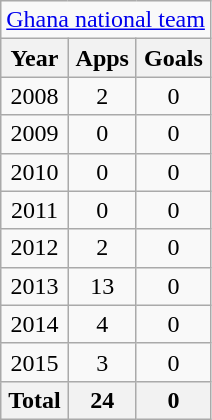<table class="wikitable" style="text-align:center">
<tr>
<td colspan="3"><a href='#'>Ghana national team</a></td>
</tr>
<tr>
<th>Year</th>
<th>Apps</th>
<th>Goals</th>
</tr>
<tr>
<td>2008</td>
<td>2</td>
<td>0</td>
</tr>
<tr>
<td>2009</td>
<td>0</td>
<td>0</td>
</tr>
<tr>
<td>2010</td>
<td>0</td>
<td>0</td>
</tr>
<tr>
<td>2011</td>
<td>0</td>
<td>0</td>
</tr>
<tr>
<td>2012</td>
<td>2</td>
<td>0</td>
</tr>
<tr>
<td>2013</td>
<td>13</td>
<td>0</td>
</tr>
<tr>
<td>2014</td>
<td>4</td>
<td>0</td>
</tr>
<tr>
<td>2015</td>
<td>3</td>
<td>0</td>
</tr>
<tr>
<th>Total</th>
<th>24</th>
<th>0</th>
</tr>
</table>
